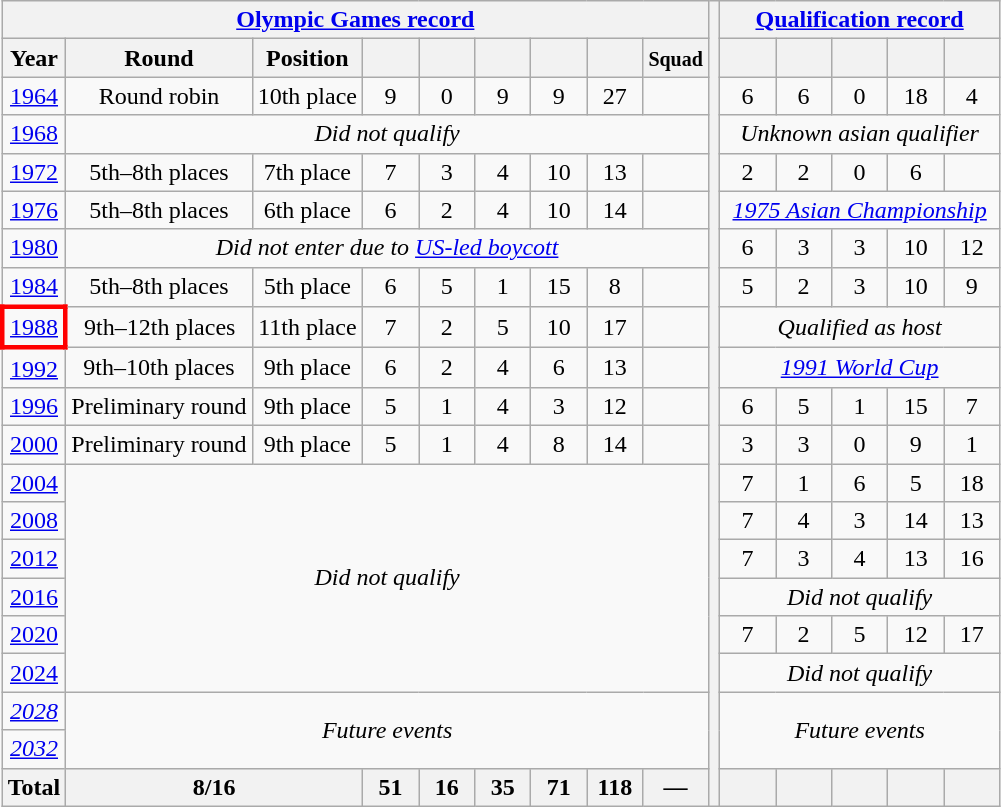<table class="wikitable" style="text-align: center;">
<tr>
<th colspan=9><a href='#'>Olympic Games record</a></th>
<th rowspan=21></th>
<th colspan=5><a href='#'>Qualification record</a></th>
</tr>
<tr>
<th>Year</th>
<th>Round</th>
<th>Position</th>
<th width=30></th>
<th width=30></th>
<th width=30></th>
<th width=30></th>
<th width=30></th>
<th><small>Squad</small></th>
<th width=30></th>
<th width=30></th>
<th width=30></th>
<th width=30></th>
<th width=30></th>
</tr>
<tr>
<td> <a href='#'>1964</a></td>
<td>Round robin</td>
<td>10th place</td>
<td>9</td>
<td>0</td>
<td>9</td>
<td>9</td>
<td>27</td>
<td></td>
<td>6</td>
<td>6</td>
<td>0</td>
<td>18</td>
<td>4</td>
</tr>
<tr>
<td> <a href='#'>1968</a></td>
<td colspan=8><em>Did not qualify</em></td>
<td colspan=5><em>Unknown asian qualifier</em></td>
</tr>
<tr>
<td> <a href='#'>1972</a></td>
<td>5th–8th places</td>
<td>7th place</td>
<td>7</td>
<td>3</td>
<td>4</td>
<td>10</td>
<td>13</td>
<td></td>
<td>2</td>
<td>2</td>
<td>0</td>
<td>6</td>
<td></td>
</tr>
<tr>
<td> <a href='#'>1976</a></td>
<td>5th–8th places</td>
<td>6th place</td>
<td>6</td>
<td>2</td>
<td>4</td>
<td>10</td>
<td>14</td>
<td></td>
<td colspan=5><em><a href='#'>1975 Asian Championship</a></em></td>
</tr>
<tr>
<td> <a href='#'>1980</a></td>
<td colspan=8><em>Did not enter due to <a href='#'>US-led boycott</a></em></td>
<td>6</td>
<td>3</td>
<td>3</td>
<td>10</td>
<td>12</td>
</tr>
<tr>
<td> <a href='#'>1984</a></td>
<td>5th–8th places</td>
<td>5th place</td>
<td>6</td>
<td>5</td>
<td>1</td>
<td>15</td>
<td>8</td>
<td></td>
<td>5</td>
<td>2</td>
<td>3</td>
<td>10</td>
<td>9</td>
</tr>
<tr>
<td style="border:3px solid red"> <a href='#'>1988</a></td>
<td>9th–12th places</td>
<td>11th place</td>
<td>7</td>
<td>2</td>
<td>5</td>
<td>10</td>
<td>17</td>
<td></td>
<td colspan=5><em>Qualified as host</em></td>
</tr>
<tr>
<td> <a href='#'>1992</a></td>
<td>9th–10th places</td>
<td>9th place</td>
<td>6</td>
<td>2</td>
<td>4</td>
<td>6</td>
<td>13</td>
<td></td>
<td colspan=5><em><a href='#'>1991 World Cup</a></em></td>
</tr>
<tr>
<td> <a href='#'>1996</a></td>
<td>Preliminary round</td>
<td>9th place</td>
<td>5</td>
<td>1</td>
<td>4</td>
<td>3</td>
<td>12</td>
<td></td>
<td>6</td>
<td>5</td>
<td>1</td>
<td>15</td>
<td>7</td>
</tr>
<tr>
<td> <a href='#'>2000</a></td>
<td>Preliminary round</td>
<td>9th place</td>
<td>5</td>
<td>1</td>
<td>4</td>
<td>8</td>
<td>14</td>
<td></td>
<td>3</td>
<td>3</td>
<td>0</td>
<td>9</td>
<td>1</td>
</tr>
<tr>
<td> <a href='#'>2004</a></td>
<td colspan=8 rowspan=6><em>Did not qualify</em></td>
<td>7</td>
<td>1</td>
<td>6</td>
<td>5</td>
<td>18</td>
</tr>
<tr>
<td> <a href='#'>2008</a></td>
<td>7</td>
<td>4</td>
<td>3</td>
<td>14</td>
<td>13</td>
</tr>
<tr>
<td> <a href='#'>2012</a></td>
<td>7</td>
<td>3</td>
<td>4</td>
<td>13</td>
<td>16</td>
</tr>
<tr>
<td> <a href='#'>2016</a></td>
<td colspan=5><em>Did not qualify</em></td>
</tr>
<tr>
<td> <a href='#'>2020</a></td>
<td>7</td>
<td>2</td>
<td>5</td>
<td>12</td>
<td>17</td>
</tr>
<tr>
<td> <a href='#'>2024</a></td>
<td colspan=5><em>Did not qualify</em></td>
</tr>
<tr>
<td> <em><a href='#'>2028</a></em></td>
<td colspan=8 rowspan=2><em>Future events</em></td>
<td colspan=5 rowspan=2><em>Future events</em></td>
</tr>
<tr>
<td> <em><a href='#'>2032</a></em></td>
</tr>
<tr>
<th>Total</th>
<th colspan=2>8/16</th>
<th>51</th>
<th>16</th>
<th>35</th>
<th>71</th>
<th>118</th>
<th>—</th>
<th></th>
<th></th>
<th></th>
<th></th>
<th></th>
</tr>
</table>
